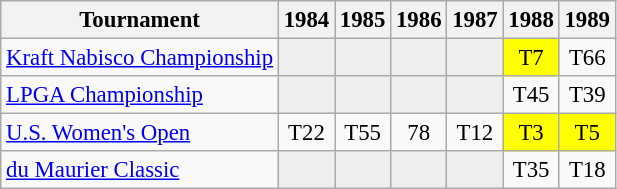<table class="wikitable" style="font-size:95%;text-align:center;">
<tr>
<th>Tournament</th>
<th>1984</th>
<th>1985</th>
<th>1986</th>
<th>1987</th>
<th>1988</th>
<th>1989</th>
</tr>
<tr>
<td align=left><a href='#'>Kraft Nabisco Championship</a></td>
<td style="background:#eeeeee;"></td>
<td style="background:#eeeeee;"></td>
<td style="background:#eeeeee;"></td>
<td style="background:#eeeeee;"></td>
<td style="background:yellow;">T7</td>
<td>T66</td>
</tr>
<tr>
<td align=left><a href='#'>LPGA Championship</a></td>
<td style="background:#eeeeee;"></td>
<td style="background:#eeeeee;"></td>
<td style="background:#eeeeee;"></td>
<td style="background:#eeeeee;"></td>
<td>T45</td>
<td>T39</td>
</tr>
<tr>
<td align=left><a href='#'>U.S. Women's Open</a></td>
<td>T22</td>
<td>T55</td>
<td>78</td>
<td>T12</td>
<td style="background:yellow;">T3</td>
<td style="background:yellow;">T5</td>
</tr>
<tr>
<td align=left><a href='#'>du Maurier Classic</a></td>
<td style="background:#eeeeee;"></td>
<td style="background:#eeeeee;"></td>
<td style="background:#eeeeee;"></td>
<td style="background:#eeeeee;"></td>
<td>T35</td>
<td>T18</td>
</tr>
</table>
